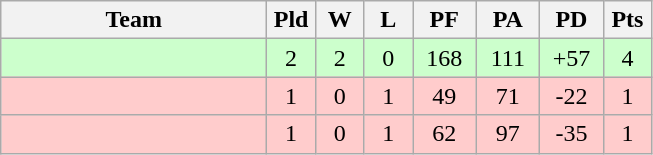<table class="wikitable" style="text-align:center;">
<tr>
<th width=170>Team</th>
<th width=25>Pld</th>
<th width=25>W</th>
<th width=25>L</th>
<th width=35>PF</th>
<th width=35>PA</th>
<th width=35>PD</th>
<th width=25>Pts</th>
</tr>
<tr style="background:#cfc;">
<td align="left"></td>
<td>2</td>
<td>2</td>
<td>0</td>
<td>168</td>
<td>111</td>
<td>+57</td>
<td>4</td>
</tr>
<tr style="background:#fcc;">
<td align="left"></td>
<td>1</td>
<td>0</td>
<td>1</td>
<td>49</td>
<td>71</td>
<td>-22</td>
<td>1</td>
</tr>
<tr style="background:#fcc;">
<td align="left"></td>
<td>1</td>
<td>0</td>
<td>1</td>
<td>62</td>
<td>97</td>
<td>-35</td>
<td>1</td>
</tr>
</table>
